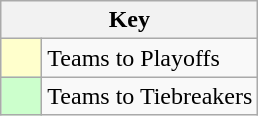<table class="wikitable" style="text-align: center;">
<tr>
<th colspan=2>Key</th>
</tr>
<tr>
<td style="background:#ffffcc; width:20px;"></td>
<td align=left>Teams to Playoffs</td>
</tr>
<tr>
<td style="background:#ccffcc; width:20px;"></td>
<td align=left>Teams to Tiebreakers</td>
</tr>
</table>
